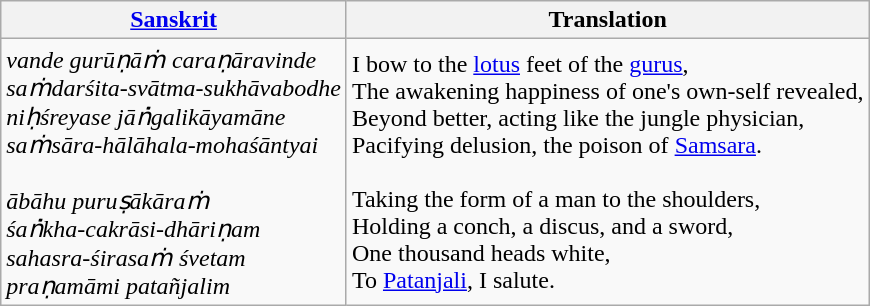<table class="wikitable">
<tr>
<th><a href='#'>Sanskrit</a></th>
<th>Translation</th>
</tr>
<tr>
<td><em>vande gurūṇāṁ caraṇāravinde<br>saṁdarśita-svātma-sukhāvabodhe<br>niḥśreyase jāṅ̇galikāyamāne<br>saṁsāra-hālāhala-mohaśāntyai<br><br> ābāhu puruṣākāraṁ<br>śaṅ̇kha-cakrāsi-dhāriṇam<br>sahasra-śirasaṁ śvetam<br>praṇamāmi patañjalim</em></td>
<td>I bow to the <a href='#'>lotus</a> feet of the <a href='#'>gurus</a>,<br>The awakening happiness of one's own-self revealed,<br>Beyond better, acting like the jungle physician,<br>Pacifying delusion, the poison of <a href='#'>Samsara</a>.<br><br>Taking the form of a man to the shoulders,<br>Holding a conch, a discus, and a sword,<br>One thousand heads white,<br>To <a href='#'>Patanjali</a>, I salute.</td>
</tr>
</table>
